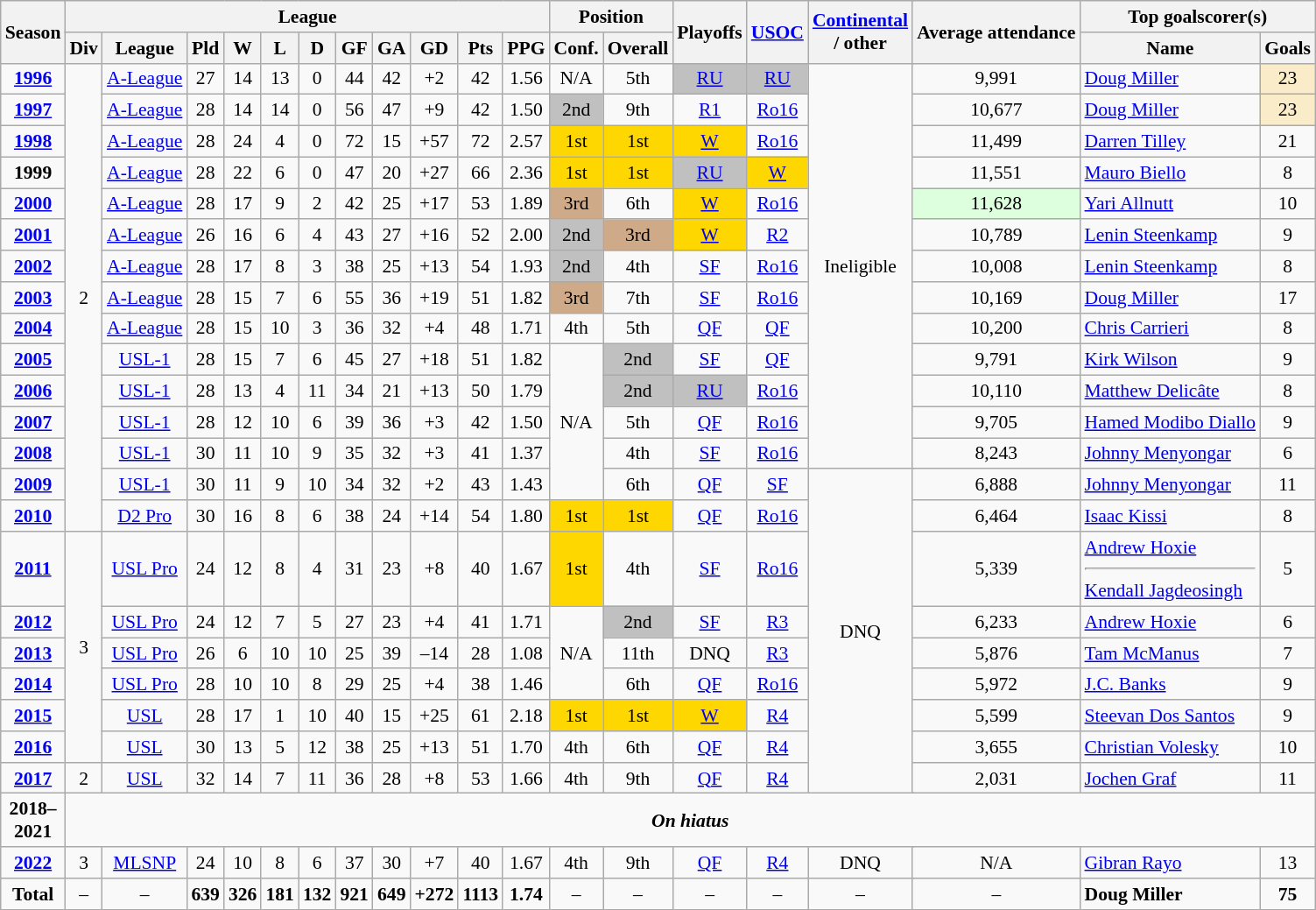<table class="wikitable" style="font-size:90%; text-align:center;">
<tr style="background:#f0f6ff;">
<th rowspan=2>Season</th>
<th colspan=11>League</th>
<th colspan=2>Position</th>
<th rowspan=2>Playoffs</th>
<th rowspan=2><a href='#'>USOC</a></th>
<th rowspan=2 colspan=2><a href='#'>Continental</a><br>/ other</th>
<th rowspan=2>Average attendance</th>
<th colspan=2>Top goalscorer(s)</th>
</tr>
<tr>
<th>Div</th>
<th>League</th>
<th>Pld</th>
<th>W</th>
<th>L</th>
<th>D</th>
<th>GF</th>
<th>GA</th>
<th>GD</th>
<th>Pts</th>
<th>PPG</th>
<th>Conf.</th>
<th>Overall</th>
<th>Name</th>
<th>Goals</th>
</tr>
<tr>
<td><strong><a href='#'>1996</a></strong></td>
<td rowspan=15>2</td>
<td><a href='#'>A-League</a></td>
<td>27</td>
<td>14</td>
<td>13</td>
<td>0</td>
<td>44</td>
<td>42</td>
<td>+2</td>
<td>42</td>
<td>1.56</td>
<td>N/A</td>
<td>5th</td>
<td bgcolor=silver><a href='#'>RU</a></td>
<td bgcolor=silver><a href='#'>RU</a></td>
<td colspan=2 rowspan=13>Ineligible</td>
<td>9,991</td>
<td align="left"> <a href='#'>Doug Miller</a></td>
<td style=background:#FAECC8;">23</td>
</tr>
<tr>
<td><strong><a href='#'>1997</a></strong></td>
<td><a href='#'>A-League</a></td>
<td>28</td>
<td>14</td>
<td>14</td>
<td>0</td>
<td>56</td>
<td>47</td>
<td>+9</td>
<td>42</td>
<td>1.50</td>
<td bgcolor=silver>2nd</td>
<td>9th</td>
<td><a href='#'>R1</a></td>
<td><a href='#'>Ro16</a></td>
<td>10,677</td>
<td align="left"> <a href='#'>Doug Miller</a></td>
<td style=background:#FAECC8;">23</td>
</tr>
<tr>
<td><strong><a href='#'>1998</a></strong></td>
<td><a href='#'>A-League</a></td>
<td>28</td>
<td>24</td>
<td>4</td>
<td>0</td>
<td>72</td>
<td>15</td>
<td>+57</td>
<td>72</td>
<td>2.57</td>
<td bgcolor=gold>1st</td>
<td bgcolor=gold>1st</td>
<td bgcolor=gold><a href='#'>W</a></td>
<td><a href='#'>Ro16</a></td>
<td>11,499</td>
<td align="left"> <a href='#'>Darren Tilley</a></td>
<td>21</td>
</tr>
<tr>
<td><strong>1999</strong></td>
<td><a href='#'>A-League</a></td>
<td>28</td>
<td>22</td>
<td>6</td>
<td>0</td>
<td>47</td>
<td>20</td>
<td>+27</td>
<td>66</td>
<td>2.36</td>
<td bgcolor=gold>1st</td>
<td bgcolor=gold>1st</td>
<td bgcolor=silver><a href='#'>RU</a></td>
<td bgcolor=gold><a href='#'>W</a></td>
<td>11,551</td>
<td align="left"> <a href='#'>Mauro Biello</a></td>
<td>8</td>
</tr>
<tr>
<td><strong><a href='#'>2000</a></strong></td>
<td><a href='#'>A-League</a></td>
<td>28</td>
<td>17</td>
<td>9</td>
<td>2</td>
<td>42</td>
<td>25</td>
<td>+17</td>
<td>53</td>
<td>1.89</td>
<td bgcolor=CFAA88>3rd</td>
<td>6th</td>
<td bgcolor=gold><a href='#'>W</a></td>
<td><a href='#'>Ro16</a></td>
<td style="background:#dfd;">11,628</td>
<td align="left"> <a href='#'>Yari Allnutt</a></td>
<td>10</td>
</tr>
<tr>
<td><strong><a href='#'>2001</a></strong></td>
<td><a href='#'>A-League</a></td>
<td>26</td>
<td>16</td>
<td>6</td>
<td>4</td>
<td>43</td>
<td>27</td>
<td>+16</td>
<td>52</td>
<td>2.00</td>
<td bgcolor=silver>2nd</td>
<td bgcolor=CFAA88>3rd</td>
<td bgcolor=gold><a href='#'>W</a></td>
<td><a href='#'>R2</a></td>
<td>10,789</td>
<td align="left"> <a href='#'>Lenin Steenkamp</a></td>
<td>9</td>
</tr>
<tr>
<td><strong><a href='#'>2002</a></strong></td>
<td><a href='#'>A-League</a></td>
<td>28</td>
<td>17</td>
<td>8</td>
<td>3</td>
<td>38</td>
<td>25</td>
<td>+13</td>
<td>54</td>
<td>1.93</td>
<td bgcolor=silver>2nd</td>
<td>4th</td>
<td><a href='#'>SF</a></td>
<td><a href='#'>Ro16</a></td>
<td>10,008</td>
<td align="left"> <a href='#'>Lenin Steenkamp</a></td>
<td>8</td>
</tr>
<tr>
<td><strong><a href='#'>2003</a></strong></td>
<td><a href='#'>A-League</a></td>
<td>28</td>
<td>15</td>
<td>7</td>
<td>6</td>
<td>55</td>
<td>36</td>
<td>+19</td>
<td>51</td>
<td>1.82</td>
<td bgcolor=CFAA88>3rd</td>
<td>7th</td>
<td><a href='#'>SF</a></td>
<td><a href='#'>Ro16</a></td>
<td>10,169</td>
<td align="left"> <a href='#'>Doug Miller</a></td>
<td>17</td>
</tr>
<tr>
<td><strong><a href='#'>2004</a></strong></td>
<td><a href='#'>A-League</a></td>
<td>28</td>
<td>15</td>
<td>10</td>
<td>3</td>
<td>36</td>
<td>32</td>
<td>+4</td>
<td>48</td>
<td>1.71</td>
<td>4th</td>
<td>5th</td>
<td><a href='#'>QF</a></td>
<td><a href='#'>QF</a></td>
<td>10,200</td>
<td align=left> <a href='#'>Chris Carrieri</a></td>
<td>8</td>
</tr>
<tr>
<td><strong><a href='#'>2005</a></strong></td>
<td><a href='#'>USL-1</a></td>
<td>28</td>
<td>15</td>
<td>7</td>
<td>6</td>
<td>45</td>
<td>27</td>
<td>+18</td>
<td>51</td>
<td>1.82</td>
<td rowspan=5>N/A</td>
<td bgcolor=silver>2nd</td>
<td><a href='#'>SF</a></td>
<td><a href='#'>QF</a></td>
<td>9,791</td>
<td align=left> <a href='#'>Kirk Wilson</a></td>
<td>9</td>
</tr>
<tr>
<td><strong><a href='#'>2006</a></strong></td>
<td><a href='#'>USL-1</a></td>
<td>28</td>
<td>13</td>
<td>4</td>
<td>11</td>
<td>34</td>
<td>21</td>
<td>+13</td>
<td>50</td>
<td>1.79</td>
<td bgcolor=silver>2nd</td>
<td bgcolor=silver><a href='#'>RU</a></td>
<td><a href='#'>Ro16</a></td>
<td>10,110</td>
<td align=left> <a href='#'>Matthew Delicâte</a></td>
<td>8</td>
</tr>
<tr>
<td><strong><a href='#'>2007</a></strong></td>
<td><a href='#'>USL-1</a></td>
<td>28</td>
<td>12</td>
<td>10</td>
<td>6</td>
<td>39</td>
<td>36</td>
<td>+3</td>
<td>42</td>
<td>1.50</td>
<td>5th</td>
<td><a href='#'>QF</a></td>
<td><a href='#'>Ro16</a></td>
<td>9,705</td>
<td align=left> <a href='#'>Hamed Modibo Diallo</a></td>
<td>9</td>
</tr>
<tr>
<td><strong><a href='#'>2008</a></strong></td>
<td><a href='#'>USL-1</a></td>
<td>30</td>
<td>11</td>
<td>10</td>
<td>9</td>
<td>35</td>
<td>32</td>
<td>+3</td>
<td>41</td>
<td>1.37</td>
<td>4th</td>
<td><a href='#'>SF</a></td>
<td><a href='#'>Ro16</a></td>
<td>8,243</td>
<td align=left> <a href='#'>Johnny Menyongar</a></td>
<td>6</td>
</tr>
<tr>
<td><strong><a href='#'>2009</a></strong></td>
<td><a href='#'>USL-1</a></td>
<td>30</td>
<td>11</td>
<td>9</td>
<td>10</td>
<td>34</td>
<td>32</td>
<td>+2</td>
<td>43</td>
<td>1.43</td>
<td>6th</td>
<td><a href='#'>QF</a></td>
<td><a href='#'>SF</a></td>
<td colspan=2 rowspan=9>DNQ</td>
<td>6,888</td>
<td align=left> <a href='#'>Johnny Menyongar</a></td>
<td>11</td>
</tr>
<tr>
<td><strong><a href='#'>2010</a></strong></td>
<td><a href='#'>D2 Pro</a></td>
<td>30</td>
<td>16</td>
<td>8</td>
<td>6</td>
<td>38</td>
<td>24</td>
<td>+14</td>
<td>54</td>
<td>1.80</td>
<td bgcolor=gold>1st</td>
<td bgcolor=gold>1st</td>
<td><a href='#'>QF</a></td>
<td><a href='#'>Ro16</a></td>
<td>6,464</td>
<td align=left> <a href='#'>Isaac Kissi</a></td>
<td>8</td>
</tr>
<tr>
<td><strong><a href='#'>2011</a></strong></td>
<td rowspan=6>3</td>
<td><a href='#'>USL Pro</a></td>
<td>24</td>
<td>12</td>
<td>8</td>
<td>4</td>
<td>31</td>
<td>23</td>
<td>+8</td>
<td>40</td>
<td>1.67</td>
<td bgcolor=gold>1st</td>
<td>4th</td>
<td><a href='#'>SF</a></td>
<td><a href='#'>Ro16</a></td>
<td>5,339</td>
<td align=left> <a href='#'>Andrew Hoxie</a> <hr>  <a href='#'>Kendall Jagdeosingh</a></td>
<td>5</td>
</tr>
<tr>
<td><strong><a href='#'>2012</a></strong></td>
<td><a href='#'>USL Pro</a></td>
<td>24</td>
<td>12</td>
<td>7</td>
<td>5</td>
<td>27</td>
<td>23</td>
<td>+4</td>
<td>41</td>
<td>1.71</td>
<td rowspan=3>N/A</td>
<td bgcolor=silver>2nd</td>
<td><a href='#'>SF</a></td>
<td><a href='#'>R3</a></td>
<td>6,233</td>
<td align=left> <a href='#'>Andrew Hoxie</a></td>
<td>6</td>
</tr>
<tr>
<td><strong><a href='#'>2013</a></strong></td>
<td><a href='#'>USL Pro</a></td>
<td>26</td>
<td>6</td>
<td>10</td>
<td>10</td>
<td>25</td>
<td>39</td>
<td>–14</td>
<td>28</td>
<td>1.08</td>
<td>11th</td>
<td>DNQ</td>
<td><a href='#'>R3</a></td>
<td>5,876</td>
<td align=left> <a href='#'>Tam McManus</a></td>
<td>7</td>
</tr>
<tr>
<td><strong><a href='#'>2014</a></strong></td>
<td><a href='#'>USL Pro</a></td>
<td>28</td>
<td>10</td>
<td>10</td>
<td>8</td>
<td>29</td>
<td>25</td>
<td>+4</td>
<td>38</td>
<td>1.46</td>
<td>6th</td>
<td><a href='#'>QF</a></td>
<td><a href='#'>Ro16</a></td>
<td>5,972</td>
<td align="left"> <a href='#'>J.C. Banks</a></td>
<td>9</td>
</tr>
<tr>
<td><strong><a href='#'>2015</a></strong></td>
<td><a href='#'>USL</a></td>
<td>28</td>
<td>17</td>
<td>1</td>
<td>10</td>
<td>40</td>
<td>15</td>
<td>+25</td>
<td>61</td>
<td>2.18</td>
<td bgcolor=gold>1st</td>
<td bgcolor=gold>1st</td>
<td bgcolor=gold><a href='#'>W</a></td>
<td><a href='#'>R4</a></td>
<td>5,599</td>
<td align="left"> <a href='#'>Steevan Dos Santos</a></td>
<td>9</td>
</tr>
<tr>
<td><strong><a href='#'>2016</a></strong></td>
<td><a href='#'>USL</a></td>
<td>30</td>
<td>13</td>
<td>5</td>
<td>12</td>
<td>38</td>
<td>25</td>
<td>+13</td>
<td>51</td>
<td>1.70</td>
<td>4th</td>
<td>6th</td>
<td><a href='#'>QF</a></td>
<td><a href='#'>R4</a></td>
<td>3,655</td>
<td align=left> <a href='#'>Christian Volesky</a></td>
<td>10</td>
</tr>
<tr>
<td><strong><a href='#'>2017</a></strong></td>
<td>2</td>
<td><a href='#'>USL</a></td>
<td>32</td>
<td>14</td>
<td>7</td>
<td>11</td>
<td>36</td>
<td>28</td>
<td>+8</td>
<td>53</td>
<td>1.66</td>
<td>4th</td>
<td>9th</td>
<td><a href='#'>QF</a></td>
<td><a href='#'>R4</a></td>
<td>2,031</td>
<td align=left> <a href='#'>Jochen Graf</a></td>
<td>11</td>
</tr>
<tr>
<td><strong>2018–<br>2021</strong></td>
<td colspan="20" style="text-align: center;" valign="middle"><strong><em>On hiatus</em></strong></td>
</tr>
<tr>
<td><strong><a href='#'>2022</a></strong></td>
<td>3</td>
<td><a href='#'>MLSNP</a></td>
<td>24</td>
<td>10</td>
<td>8</td>
<td>6</td>
<td>37</td>
<td>30</td>
<td>+7</td>
<td>40</td>
<td>1.67</td>
<td>4th</td>
<td>9th</td>
<td><a href='#'>QF</a></td>
<td><a href='#'>R4</a></td>
<td colspan=2>DNQ</td>
<td>N/A</td>
<td align=left> <a href='#'>Gibran Rayo</a></td>
<td>13</td>
</tr>
<tr>
<td><strong>Total</strong></td>
<td>–</td>
<td>–</td>
<td><strong>639</strong> </td>
<td><strong>326</strong> </td>
<td><strong>181</strong> </td>
<td><strong>132</strong> </td>
<td><strong>921</strong> </td>
<td><strong>649</strong> </td>
<td><strong>+272</strong> </td>
<td><strong>1113</strong> </td>
<td><strong>1.74</strong> </td>
<td>–</td>
<td>–</td>
<td>–</td>
<td>–</td>
<td colspan=2>–</td>
<td>–</td>
<td align="left"> <strong>Doug Miller</strong> </td>
<td><strong>75</strong> </td>
</tr>
</table>
